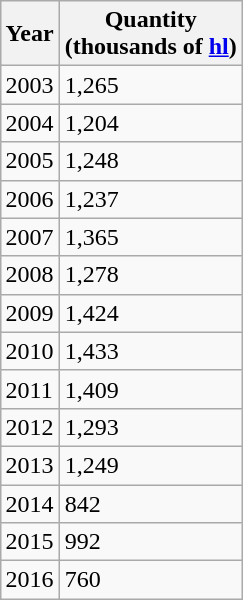<table class="wikitable" align="right">
<tr>
<th>Year</th>
<th>Quantity<br>(thousands of <a href='#'>hl</a>)</th>
</tr>
<tr>
<td>2003</td>
<td>1,265</td>
</tr>
<tr>
<td>2004</td>
<td>1,204</td>
</tr>
<tr>
<td>2005</td>
<td>1,248</td>
</tr>
<tr>
<td>2006</td>
<td>1,237</td>
</tr>
<tr>
<td>2007</td>
<td>1,365</td>
</tr>
<tr>
<td>2008</td>
<td>1,278</td>
</tr>
<tr>
<td>2009</td>
<td>1,424</td>
</tr>
<tr>
<td>2010</td>
<td>1,433</td>
</tr>
<tr>
<td>2011</td>
<td>1,409</td>
</tr>
<tr>
<td>2012</td>
<td>1,293</td>
</tr>
<tr>
<td>2013</td>
<td>1,249</td>
</tr>
<tr>
<td>2014</td>
<td>842</td>
</tr>
<tr>
<td>2015</td>
<td>992</td>
</tr>
<tr>
<td>2016</td>
<td>760</td>
</tr>
</table>
